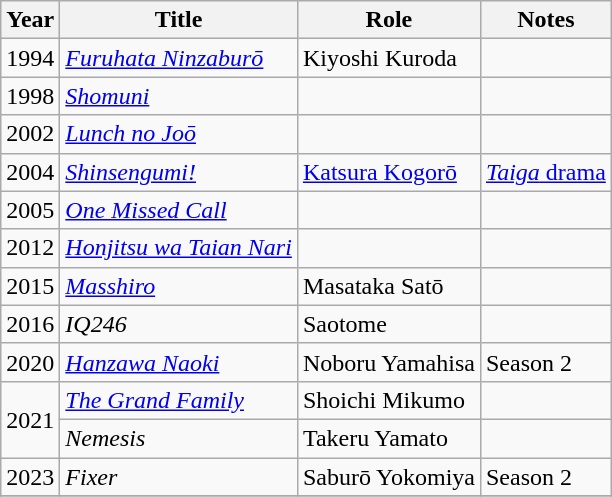<table class="wikitable sortable">
<tr>
<th>Year</th>
<th>Title</th>
<th>Role</th>
<th class="unsortable">Notes</th>
</tr>
<tr>
<td>1994</td>
<td><em><a href='#'>Furuhata Ninzaburō</a></em></td>
<td>Kiyoshi Kuroda</td>
<td></td>
</tr>
<tr>
<td>1998</td>
<td><em><a href='#'>Shomuni</a></em></td>
<td></td>
<td></td>
</tr>
<tr>
<td>2002</td>
<td><em><a href='#'>Lunch no Joō</a></em></td>
<td></td>
<td></td>
</tr>
<tr>
<td>2004</td>
<td><em><a href='#'>Shinsengumi!</a></em></td>
<td><a href='#'>Katsura Kogorō</a></td>
<td><a href='#'><em>Taiga</em> drama</a></td>
</tr>
<tr>
<td>2005</td>
<td><em><a href='#'>One Missed Call</a></em></td>
<td></td>
<td></td>
</tr>
<tr>
<td>2012</td>
<td><em><a href='#'>Honjitsu wa Taian Nari</a></em></td>
<td></td>
<td></td>
</tr>
<tr>
<td>2015</td>
<td><em><a href='#'>Masshiro</a></em></td>
<td>Masataka Satō</td>
<td></td>
</tr>
<tr>
<td>2016</td>
<td><em>IQ246</em></td>
<td>Saotome</td>
<td></td>
</tr>
<tr>
<td>2020</td>
<td><em><a href='#'>Hanzawa Naoki</a></em></td>
<td>Noboru Yamahisa</td>
<td>Season 2</td>
</tr>
<tr>
<td rowspan=2>2021</td>
<td><em><a href='#'>The Grand Family</a></em></td>
<td>Shoichi Mikumo</td>
<td></td>
</tr>
<tr>
<td><em>Nemesis</em></td>
<td>Takeru Yamato</td>
<td></td>
</tr>
<tr>
<td>2023</td>
<td><em>Fixer</em></td>
<td>Saburō Yokomiya</td>
<td>Season 2</td>
</tr>
<tr>
</tr>
</table>
